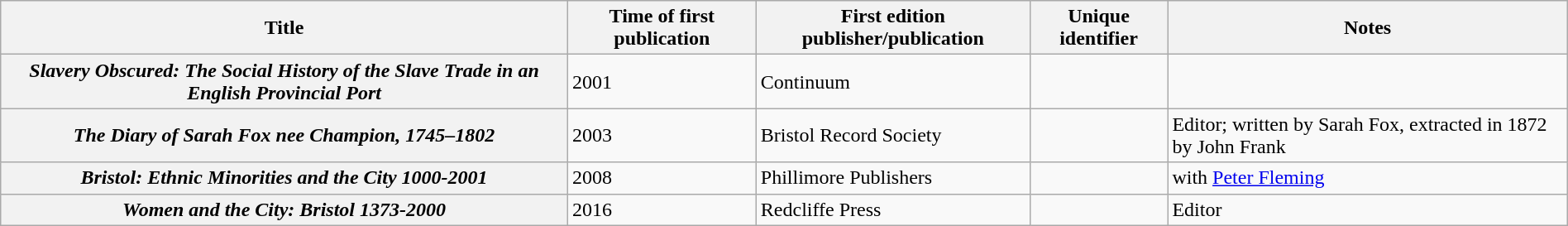<table class="wikitable sortable plainrowheaders" style="margin-right: 0;">
<tr>
<th scope="col" class="unsortable">Title</th>
<th scope="col">Time of first publication</th>
<th scope="col" class="unsortable">First edition publisher/publication</th>
<th scope="col" class="unsortable">Unique identifier</th>
<th scope="col" class="unsortable">Notes</th>
</tr>
<tr>
<th scope="row"><em>Slavery Obscured: The Social History of the Slave Trade in an English Provincial Port</em></th>
<td>2001</td>
<td>Continuum</td>
<td></td>
<td></td>
</tr>
<tr>
<th scope="row"><em>The Diary of Sarah Fox nee Champion, 1745–1802</em></th>
<td>2003</td>
<td>Bristol Record Society</td>
<td></td>
<td>Editor; written by Sarah Fox, extracted in 1872 by John Frank</td>
</tr>
<tr>
<th scope="row"><em>Bristol: Ethnic Minorities and the City 1000-2001</em></th>
<td>2008</td>
<td>Phillimore Publishers</td>
<td></td>
<td>with <a href='#'>Peter Fleming</a></td>
</tr>
<tr>
<th scope="row"><em>Women and the City: Bristol 1373-2000</em></th>
<td>2016</td>
<td>Redcliffe Press</td>
<td></td>
<td>Editor</td>
</tr>
</table>
